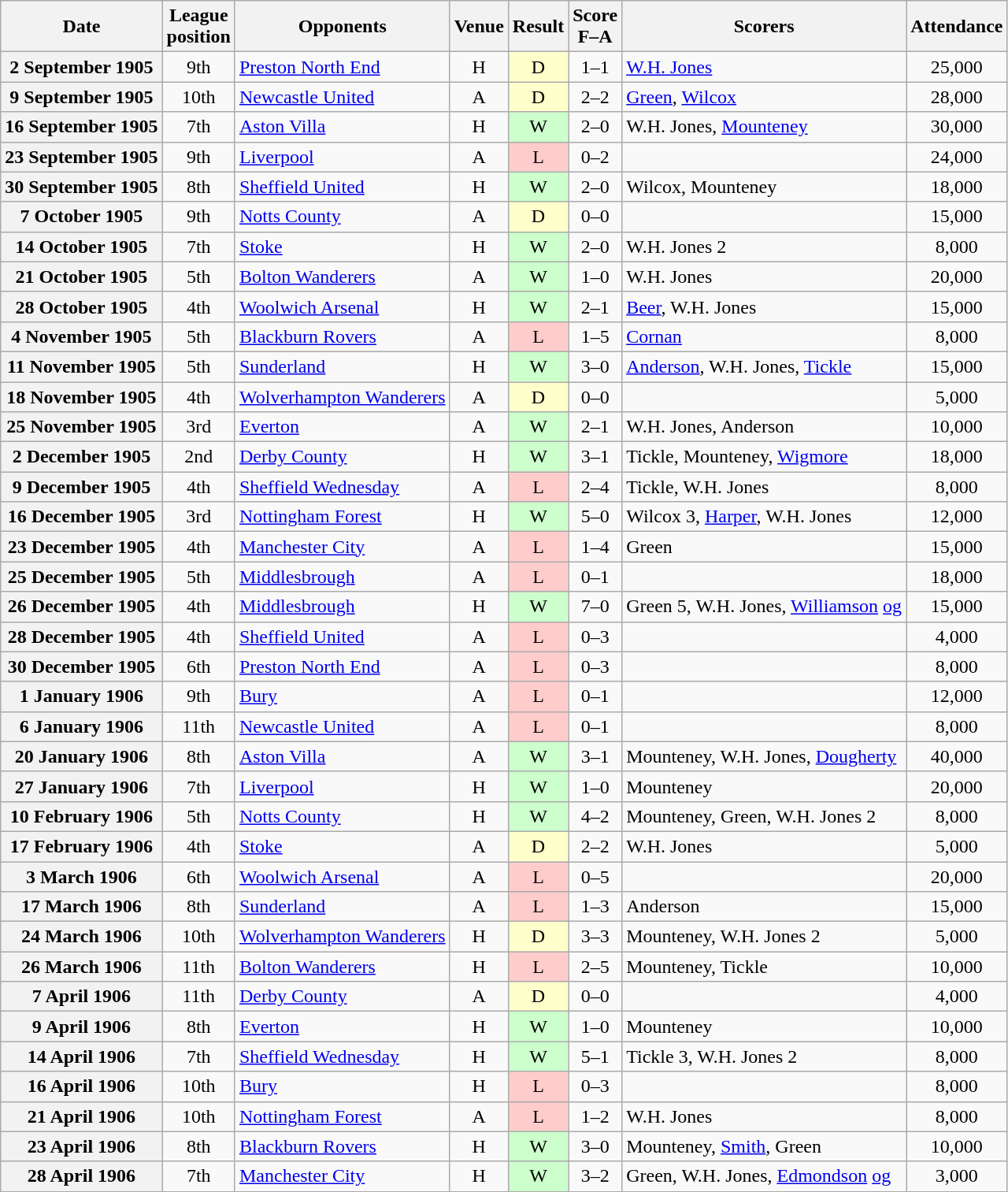<table class="wikitable plainrowheaders" style="text-align:center">
<tr>
<th scope="col">Date</th>
<th scope="col">League<br>position</th>
<th scope="col">Opponents</th>
<th scope="col">Venue</th>
<th scope="col">Result</th>
<th scope="col">Score<br>F–A</th>
<th scope="col">Scorers</th>
<th scope="col">Attendance</th>
</tr>
<tr>
<th scope="row">2 September 1905</th>
<td>9th</td>
<td align="left"><a href='#'>Preston North End</a></td>
<td>H</td>
<td style=background:#ffc>D</td>
<td>1–1</td>
<td align="left"><a href='#'>W.H. Jones</a></td>
<td>25,000</td>
</tr>
<tr>
<th scope="row">9 September 1905</th>
<td>10th</td>
<td align="left"><a href='#'>Newcastle United</a></td>
<td>A</td>
<td style=background:#ffc>D</td>
<td>2–2</td>
<td align="left"><a href='#'>Green</a>, <a href='#'>Wilcox</a></td>
<td>28,000</td>
</tr>
<tr>
<th scope="row">16 September 1905</th>
<td>7th</td>
<td align="left"><a href='#'>Aston Villa</a></td>
<td>H</td>
<td style=background:#cfc>W</td>
<td>2–0</td>
<td align="left">W.H. Jones, <a href='#'>Mounteney</a></td>
<td>30,000</td>
</tr>
<tr>
<th scope="row">23 September 1905</th>
<td>9th</td>
<td align="left"><a href='#'>Liverpool</a></td>
<td>A</td>
<td style=background:#fcc>L</td>
<td>0–2</td>
<td></td>
<td>24,000</td>
</tr>
<tr>
<th scope="row">30 September 1905</th>
<td>8th</td>
<td align="left"><a href='#'>Sheffield United</a></td>
<td>H</td>
<td style=background:#cfc>W</td>
<td>2–0</td>
<td align="left">Wilcox, Mounteney</td>
<td>18,000</td>
</tr>
<tr>
<th scope="row">7 October 1905</th>
<td>9th</td>
<td align="left"><a href='#'>Notts County</a></td>
<td>A</td>
<td style=background:#ffc>D</td>
<td>0–0</td>
<td></td>
<td>15,000</td>
</tr>
<tr>
<th scope="row">14 October 1905</th>
<td>7th</td>
<td align="left"><a href='#'>Stoke</a></td>
<td>H</td>
<td style=background:#cfc>W</td>
<td>2–0</td>
<td align="left">W.H. Jones 2</td>
<td>8,000</td>
</tr>
<tr>
<th scope="row">21 October 1905</th>
<td>5th</td>
<td align="left"><a href='#'>Bolton Wanderers</a></td>
<td>A</td>
<td style=background:#cfc>W</td>
<td>1–0</td>
<td align="left">W.H. Jones</td>
<td>20,000</td>
</tr>
<tr>
<th scope="row">28 October 1905</th>
<td>4th</td>
<td align="left"><a href='#'>Woolwich Arsenal</a></td>
<td>H</td>
<td style=background:#cfc>W</td>
<td>2–1</td>
<td align="left"><a href='#'>Beer</a>, W.H. Jones</td>
<td>15,000</td>
</tr>
<tr>
<th scope="row">4 November 1905</th>
<td>5th</td>
<td align="left"><a href='#'>Blackburn Rovers</a></td>
<td>A</td>
<td style=background:#fcc>L</td>
<td>1–5</td>
<td align="left"><a href='#'>Cornan</a></td>
<td>8,000</td>
</tr>
<tr>
<th scope="row">11 November 1905</th>
<td>5th</td>
<td align="left"><a href='#'>Sunderland</a></td>
<td>H</td>
<td style=background:#cfc>W</td>
<td>3–0</td>
<td align="left"><a href='#'>Anderson</a>, W.H. Jones, <a href='#'>Tickle</a></td>
<td>15,000</td>
</tr>
<tr>
<th scope="row">18 November 1905</th>
<td>4th</td>
<td align="left"><a href='#'>Wolverhampton Wanderers</a></td>
<td>A</td>
<td style=background:#ffc>D</td>
<td>0–0</td>
<td></td>
<td>5,000</td>
</tr>
<tr>
<th scope="row">25 November 1905</th>
<td>3rd</td>
<td align="left"><a href='#'>Everton</a></td>
<td>A</td>
<td style=background:#cfc>W</td>
<td>2–1</td>
<td align="left">W.H. Jones, Anderson</td>
<td>10,000</td>
</tr>
<tr>
<th scope="row">2 December 1905</th>
<td>2nd</td>
<td align="left"><a href='#'>Derby County</a></td>
<td>H</td>
<td style=background:#cfc>W</td>
<td>3–1</td>
<td align="left">Tickle, Mounteney, <a href='#'>Wigmore</a></td>
<td>18,000</td>
</tr>
<tr>
<th scope="row">9 December 1905</th>
<td>4th</td>
<td align="left"><a href='#'>Sheffield Wednesday</a></td>
<td>A</td>
<td style=background:#fcc>L</td>
<td>2–4</td>
<td align="left">Tickle, W.H. Jones</td>
<td>8,000</td>
</tr>
<tr>
<th scope="row">16 December 1905</th>
<td>3rd</td>
<td align="left"><a href='#'>Nottingham Forest</a></td>
<td>H</td>
<td style=background:#cfc>W</td>
<td>5–0</td>
<td align="left">Wilcox 3, <a href='#'>Harper</a>, W.H. Jones</td>
<td>12,000</td>
</tr>
<tr>
<th scope="row">23 December 1905</th>
<td>4th</td>
<td align="left"><a href='#'>Manchester City</a></td>
<td>A</td>
<td style=background:#fcc>L</td>
<td>1–4</td>
<td align="left">Green</td>
<td>15,000</td>
</tr>
<tr>
<th scope="row">25 December 1905</th>
<td>5th</td>
<td align="left"><a href='#'>Middlesbrough</a></td>
<td>A</td>
<td style=background:#fcc>L</td>
<td>0–1</td>
<td></td>
<td>18,000</td>
</tr>
<tr>
<th scope="row">26 December 1905</th>
<td>4th</td>
<td align="left"><a href='#'>Middlesbrough</a></td>
<td>H</td>
<td style=background:#cfc>W</td>
<td>7–0</td>
<td align="left">Green 5, W.H. Jones, <a href='#'>Williamson</a> <a href='#'>og</a></td>
<td>15,000</td>
</tr>
<tr>
<th scope="row">28 December 1905</th>
<td>4th</td>
<td align="left"><a href='#'>Sheffield United</a></td>
<td>A</td>
<td style=background:#fcc>L</td>
<td>0–3</td>
<td></td>
<td>4,000</td>
</tr>
<tr>
<th scope="row">30 December 1905</th>
<td>6th</td>
<td align="left"><a href='#'>Preston North End</a></td>
<td>A</td>
<td style=background:#fcc>L</td>
<td>0–3</td>
<td></td>
<td>8,000</td>
</tr>
<tr>
<th scope="row">1 January 1906</th>
<td>9th</td>
<td align="left"><a href='#'>Bury</a></td>
<td>A</td>
<td style=background:#fcc>L</td>
<td>0–1</td>
<td></td>
<td>12,000</td>
</tr>
<tr>
<th scope="row">6 January 1906</th>
<td>11th</td>
<td align="left"><a href='#'>Newcastle United</a></td>
<td>A</td>
<td style=background:#fcc>L</td>
<td>0–1</td>
<td></td>
<td>8,000</td>
</tr>
<tr>
<th scope="row">20 January 1906</th>
<td>8th</td>
<td align="left"><a href='#'>Aston Villa</a></td>
<td>A</td>
<td style=background:#cfc>W</td>
<td>3–1</td>
<td align="left">Mounteney, W.H. Jones, <a href='#'>Dougherty</a></td>
<td>40,000</td>
</tr>
<tr>
<th scope="row">27 January 1906</th>
<td>7th</td>
<td align="left"><a href='#'>Liverpool</a></td>
<td>H</td>
<td style=background:#cfc>W</td>
<td>1–0</td>
<td align="left">Mounteney</td>
<td>20,000</td>
</tr>
<tr>
<th scope="row">10 February 1906</th>
<td>5th</td>
<td align="left"><a href='#'>Notts County</a></td>
<td>H</td>
<td style=background:#cfc>W</td>
<td>4–2</td>
<td align="left">Mounteney, Green, W.H. Jones 2</td>
<td>8,000</td>
</tr>
<tr>
<th scope="row">17 February 1906</th>
<td>4th</td>
<td align="left"><a href='#'>Stoke</a></td>
<td>A</td>
<td style=background:#ffc>D</td>
<td>2–2</td>
<td align="left">W.H. Jones</td>
<td>5,000</td>
</tr>
<tr>
<th scope="row">3 March 1906</th>
<td>6th</td>
<td align="left"><a href='#'>Woolwich Arsenal</a></td>
<td>A</td>
<td style=background:#fcc>L</td>
<td>0–5</td>
<td></td>
<td>20,000</td>
</tr>
<tr>
<th scope="row">17 March 1906</th>
<td>8th</td>
<td align="left"><a href='#'>Sunderland</a></td>
<td>A</td>
<td style=background:#fcc>L</td>
<td>1–3</td>
<td align="left">Anderson</td>
<td>15,000</td>
</tr>
<tr>
<th scope="row">24 March 1906</th>
<td>10th</td>
<td align="left"><a href='#'>Wolverhampton Wanderers</a></td>
<td>H</td>
<td style=background:#ffc>D</td>
<td>3–3</td>
<td align="left">Mounteney, W.H. Jones 2</td>
<td>5,000</td>
</tr>
<tr>
<th scope="row">26 March 1906</th>
<td>11th</td>
<td align="left"><a href='#'>Bolton Wanderers</a></td>
<td>H</td>
<td style=background:#fcc>L</td>
<td>2–5</td>
<td align="left">Mounteney, Tickle</td>
<td>10,000</td>
</tr>
<tr>
<th scope="row">7 April 1906</th>
<td>11th</td>
<td align="left"><a href='#'>Derby County</a></td>
<td>A</td>
<td style=background:#ffc>D</td>
<td>0–0</td>
<td></td>
<td>4,000</td>
</tr>
<tr>
<th scope="row">9 April 1906</th>
<td>8th</td>
<td align="left"><a href='#'>Everton</a></td>
<td>H</td>
<td style=background:#cfc>W</td>
<td>1–0</td>
<td align="left">Mounteney</td>
<td>10,000</td>
</tr>
<tr>
<th scope="row">14 April 1906</th>
<td>7th</td>
<td align="left"><a href='#'>Sheffield Wednesday</a></td>
<td>H</td>
<td style=background:#cfc>W</td>
<td>5–1</td>
<td align="left">Tickle 3, W.H. Jones 2</td>
<td>8,000</td>
</tr>
<tr>
<th scope="row">16 April 1906</th>
<td>10th</td>
<td align="left"><a href='#'>Bury</a></td>
<td>H</td>
<td style=background:#fcc>L</td>
<td>0–3</td>
<td></td>
<td>8,000</td>
</tr>
<tr>
<th scope="row">21 April 1906</th>
<td>10th</td>
<td align="left"><a href='#'>Nottingham Forest</a></td>
<td>A</td>
<td style=background:#fcc>L</td>
<td>1–2</td>
<td align="left">W.H. Jones</td>
<td>8,000</td>
</tr>
<tr>
<th scope="row">23 April 1906</th>
<td>8th</td>
<td align="left"><a href='#'>Blackburn Rovers</a></td>
<td>H</td>
<td style=background:#cfc>W</td>
<td>3–0</td>
<td align="left">Mounteney, <a href='#'>Smith</a>, Green</td>
<td>10,000</td>
</tr>
<tr>
<th scope="row">28 April 1906</th>
<td>7th</td>
<td align="left"><a href='#'>Manchester City</a></td>
<td>H</td>
<td style=background:#cfc>W</td>
<td>3–2</td>
<td align="left">Green, W.H. Jones, <a href='#'>Edmondson</a> <a href='#'>og</a></td>
<td>3,000</td>
</tr>
</table>
